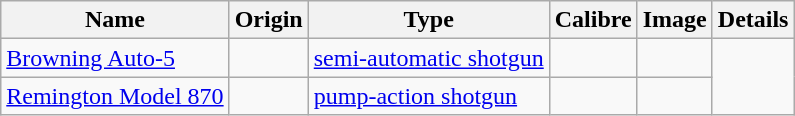<table class="wikitable">
<tr>
<th>Name</th>
<th>Origin</th>
<th>Type</th>
<th>Calibre</th>
<th>Image</th>
<th>Details</th>
</tr>
<tr>
<td><a href='#'>Browning Auto-5</a></td>
<td></td>
<td><a href='#'>semi-automatic shotgun</a></td>
<td></td>
<td></td>
</tr>
<tr>
<td><a href='#'>Remington Model 870</a></td>
<td></td>
<td><a href='#'>pump-action shotgun</a></td>
<td></td>
<td></td>
</tr>
</table>
